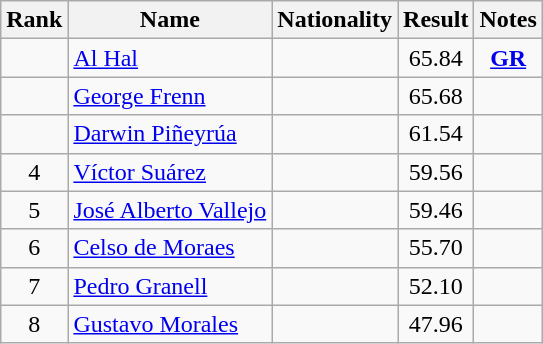<table class="wikitable sortable" style="text-align:center">
<tr>
<th>Rank</th>
<th>Name</th>
<th>Nationality</th>
<th>Result</th>
<th>Notes</th>
</tr>
<tr>
<td></td>
<td align=left><a href='#'>Al Hal</a></td>
<td align=left></td>
<td>65.84</td>
<td><strong><a href='#'>GR</a></strong></td>
</tr>
<tr>
<td></td>
<td align=left><a href='#'>George Frenn</a></td>
<td align=left></td>
<td>65.68</td>
<td></td>
</tr>
<tr>
<td></td>
<td align=left><a href='#'>Darwin Piñeyrúa</a></td>
<td align=left></td>
<td>61.54</td>
<td></td>
</tr>
<tr>
<td>4</td>
<td align=left><a href='#'>Víctor Suárez</a></td>
<td align=left></td>
<td>59.56</td>
<td></td>
</tr>
<tr>
<td>5</td>
<td align=left><a href='#'>José Alberto Vallejo</a></td>
<td align=left></td>
<td>59.46</td>
<td></td>
</tr>
<tr>
<td>6</td>
<td align=left><a href='#'>Celso de Moraes</a></td>
<td align=left></td>
<td>55.70</td>
<td></td>
</tr>
<tr>
<td>7</td>
<td align=left><a href='#'>Pedro Granell</a></td>
<td align=left></td>
<td>52.10</td>
<td></td>
</tr>
<tr>
<td>8</td>
<td align=left><a href='#'>Gustavo Morales</a></td>
<td align=left></td>
<td>47.96</td>
<td></td>
</tr>
</table>
